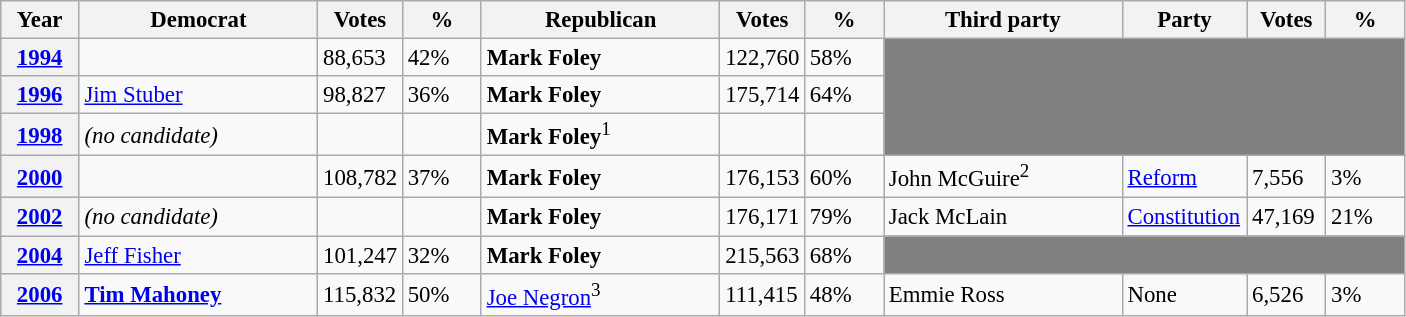<table class="wikitable" style="margin:0.5em; font-size:95%;">
<tr>
<th style="width:3em;">Year</th>
<th style="width:10em;">Democrat</th>
<th style="width:3em;">Votes</th>
<th style="width:3em;">%</th>
<th style="width:10em;">Republican</th>
<th style="width:3em;">Votes</th>
<th style="width:3em;">%</th>
<th style="width:10em;">Third party</th>
<th style="width:5em;">Party</th>
<th style="width:3em;">Votes</th>
<th style="width:3em;">%</th>
</tr>
<tr>
<th><a href='#'>1994</a></th>
<td></td>
<td>88,653</td>
<td>42%</td>
<td><strong>Mark Foley</strong></td>
<td>122,760</td>
<td>58%</td>
<td rowspan="3" colspan="4" style="background:grey;"></td>
</tr>
<tr>
<th><a href='#'>1996</a></th>
<td><a href='#'>Jim Stuber</a></td>
<td>98,827</td>
<td>36%</td>
<td><strong>Mark Foley</strong></td>
<td>175,714</td>
<td>64%</td>
</tr>
<tr>
<th><a href='#'>1998</a></th>
<td><em>(no candidate)</em></td>
<td></td>
<td></td>
<td><strong>Mark Foley</strong><sup>1</sup></td>
<td></td>
<td></td>
</tr>
<tr>
<th><a href='#'>2000</a></th>
<td></td>
<td>108,782</td>
<td>37%</td>
<td><strong>Mark Foley</strong></td>
<td>176,153</td>
<td>60%</td>
<td>John McGuire<sup>2</sup></td>
<td><a href='#'>Reform</a></td>
<td>7,556</td>
<td>3%</td>
</tr>
<tr>
<th><a href='#'>2002</a></th>
<td><em>(no candidate)</em></td>
<td></td>
<td></td>
<td><strong>Mark Foley</strong></td>
<td>176,171</td>
<td>79%</td>
<td>Jack McLain</td>
<td><a href='#'>Constitution</a></td>
<td>47,169</td>
<td>21%</td>
</tr>
<tr>
<th><a href='#'>2004</a></th>
<td><a href='#'>Jeff Fisher</a></td>
<td>101,247</td>
<td>32%</td>
<td><strong>Mark Foley</strong></td>
<td>215,563</td>
<td>68%</td>
<td colspan="4" style="background:grey;"></td>
</tr>
<tr>
<th><a href='#'>2006</a></th>
<td><strong><a href='#'>Tim Mahoney</a></strong></td>
<td>115,832</td>
<td>50%</td>
<td><a href='#'>Joe Negron</a><sup>3</sup></td>
<td>111,415</td>
<td>48%</td>
<td>Emmie Ross</td>
<td>None</td>
<td>6,526</td>
<td>3%</td>
</tr>
</table>
